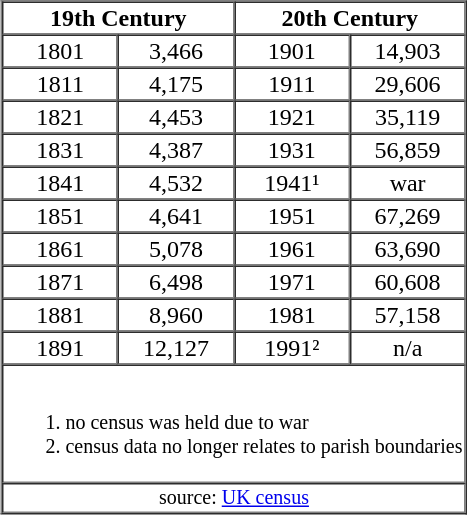<table border="1" cellspacing="0"  style="float:right; margin-left:10px;">
<tr>
<th colspan="2" style="text-align:center;">19th Century</th>
<th colspan="2" style="text-align:center;">20th Century</th>
</tr>
<tr style="text-align:center;">
<td style="width:25%;">1801</td>
<td style="text-align:center; width:25%;">3,466</td>
<td style="text-align:center; width:25%;">1901</td>
<td style="text-align:center; width:25%;">14,903</td>
</tr>
<tr style="text-align:center;">
<td style="width:25%;">1811</td>
<td style="text-align:center; width:25%;">4,175</td>
<td style="text-align:center; width:25%;">1911</td>
<td style="text-align:center; width:25%;">29,606</td>
</tr>
<tr style="text-align:center;">
<td style="width:25%;">1821</td>
<td style="text-align:center; width:25%;">4,453</td>
<td style="text-align:center; width:25%;">1921</td>
<td style="text-align:center; width:25%;">35,119</td>
</tr>
<tr style="text-align:center;">
<td style="width:25%;">1831</td>
<td style="text-align:center; width:25%;">4,387</td>
<td style="text-align:center; width:25%;">1931</td>
<td style="text-align:center; width:25%;">56,859</td>
</tr>
<tr style="text-align:center;">
<td style="width:25%;">1841</td>
<td style="text-align:center; width:25%;">4,532</td>
<td style="text-align:center; width:25%;">1941¹</td>
<td style="text-align:center; width:25%;">war</td>
</tr>
<tr style="text-align:center;">
<td style="width:25%;">1851</td>
<td style="text-align:center; width:25%;">4,641</td>
<td style="text-align:center; width:25%;">1951</td>
<td style="text-align:center; width:25%;">67,269</td>
</tr>
<tr style="text-align:center;">
<td style="width:25%;">1861</td>
<td style="text-align:center; width:25%;">5,078</td>
<td style="text-align:center; width:25%;">1961</td>
<td style="text-align:center; width:25%;">63,690</td>
</tr>
<tr style="text-align:center;">
<td style="width:25%;">1871</td>
<td style="text-align:center; width:25%;">6,498</td>
<td style="text-align:center; width:25%;">1971</td>
<td style="text-align:center; width:25%;">60,608</td>
</tr>
<tr style="text-align:center;">
<td style="width:25%;">1881</td>
<td style="text-align:center; width:25%;">8,960</td>
<td style="text-align:center; width:25%;">1981</td>
<td style="text-align:center; width:25%;">57,158</td>
</tr>
<tr style="text-align:center;">
<td style="width:25%;">1891</td>
<td style="text-align:center; width:25%;">12,127</td>
<td style="text-align:center; width:25%;">1991²</td>
<td style="text-align:center; width:25%;">n/a</td>
</tr>
<tr>
<td style="font-size:smaller" colspan=4><br><ol><li>no census was held due to war</li><li>census data no longer relates to parish boundaries</li></ol></td>
</tr>
<tr>
<td colspan="4" style="font-size:smaller; text-align:center;">source: <a href='#'>UK census</a></td>
</tr>
</table>
